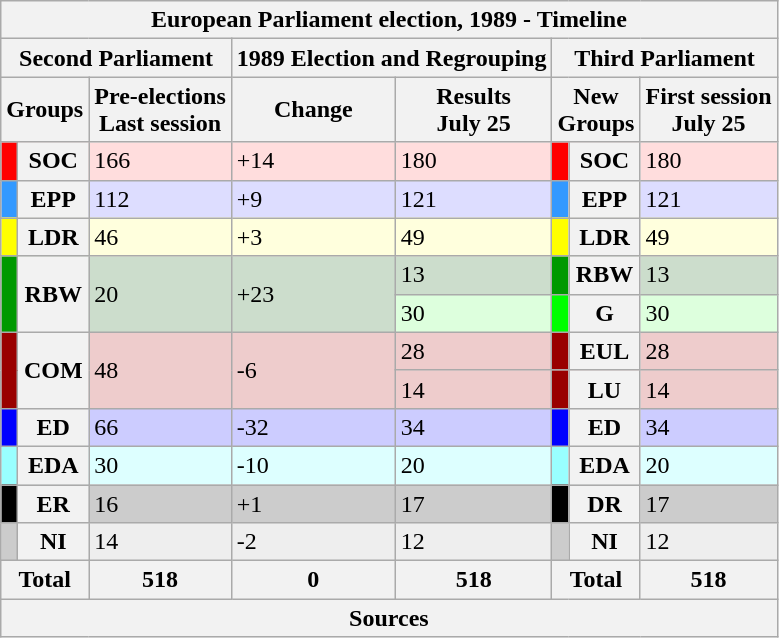<table class="wikitable">
<tr>
<th colspan="8">European Parliament election, 1989 - Timeline</th>
</tr>
<tr>
<th colspan="3">Second Parliament</th>
<th colspan="2">1989 Election and Regrouping</th>
<th colspan="3">Third Parliament</th>
</tr>
<tr>
<th colspan="2">Groups</th>
<th>Pre-elections<br>Last session</th>
<th>Change</th>
<th>Results<br>July 25</th>
<th colspan="2">New<br>Groups</th>
<th>First session<br>July 25</th>
</tr>
<tr BGCOLOR="#FFDDDD">
<th style="background-color:#FF0000; width: 3px;"> </th>
<th>SOC</th>
<td>166</td>
<td>+14</td>
<td>180</td>
<th style="background-color:#FF0000; width: 3px;"> </th>
<th>SOC</th>
<td>180</td>
</tr>
<tr BGCOLOR="#DDDDFF">
<th style="background-color:#3399FF; width: 3px;"> </th>
<th>EPP</th>
<td>112</td>
<td>+9</td>
<td>121</td>
<th style="background-color:#3399FF; width: 3px;"> </th>
<th>EPP</th>
<td>121</td>
</tr>
<tr BGCOLOR="#FFFFDD">
<th style="background-color:#FFFF00; width: 3px;"> </th>
<th>LDR</th>
<td>46</td>
<td>+3</td>
<td>49</td>
<th style="background-color:#FFFF00; width: 3px;"> </th>
<th>LDR</th>
<td>49</td>
</tr>
<tr BGCOLOR="#CCDDCC">
<th rowspan="2" style="background-color:#009900; width: 3px;"> </th>
<th rowspan="2">RBW</th>
<td rowspan="2">20</td>
<td rowspan="2">+23</td>
<td>13</td>
<th style="background-color:#009900; width: 3px;"> </th>
<th>RBW</th>
<td>13</td>
</tr>
<tr BGCOLOR="#DDFFDD">
<td>30</td>
<th style="background-color:#00FF00; width: 3px;"> </th>
<th>G</th>
<td>30</td>
</tr>
<tr BGCOLOR="#EECCCC">
<th rowspan="2" style="background-color:#990000; width: 3px;"> </th>
<th rowspan="2">COM</th>
<td rowspan="2">48</td>
<td rowspan="2">-6</td>
<td>28</td>
<th style="background-color:#990000; width: 3px;"> </th>
<th>EUL</th>
<td>28</td>
</tr>
<tr BGCOLOR="#EECCCC">
<td>14</td>
<th style="background-color:#990000; width: 3px;"> </th>
<th>LU</th>
<td>14</td>
</tr>
<tr BGCOLOR="#CCCCFF">
<th style="background-color:#0000FF; width: 3px;"> </th>
<th>ED</th>
<td>66</td>
<td>-32</td>
<td>34</td>
<th style="background-color:#0000FF; width: 3px;"> </th>
<th>ED</th>
<td>34</td>
</tr>
<tr BGCOLOR="#DDFFFF">
<th style="background-color:#99FFFF; width: 3px;"> </th>
<th>EDA</th>
<td>30</td>
<td>-10</td>
<td>20</td>
<th style="background-color:#99FFFF; width: 3px;"> </th>
<th>EDA</th>
<td>20</td>
</tr>
<tr BGCOLOR="#CCCCCC">
<th style="background-color:#000000; width: 3px;"> </th>
<th>ER</th>
<td>16</td>
<td>+1</td>
<td>17</td>
<th style="background-color:#000000; width: 3px;"> </th>
<th>DR</th>
<td>17</td>
</tr>
<tr BGCOLOR="#EEEEEE">
<th style="background-color:#CCCCCC; width: 3px;"> </th>
<th>NI</th>
<td>14</td>
<td>-2</td>
<td>12</td>
<th style="background-color:#CCCCCC; width: 3px;"> </th>
<th>NI</th>
<td>12</td>
</tr>
<tr>
<th colspan="2">Total</th>
<th>518</th>
<th>0</th>
<th>518</th>
<th colspan="2">Total</th>
<th>518</th>
</tr>
<tr>
<th colspan="10">Sources <small>     </small></th>
</tr>
</table>
